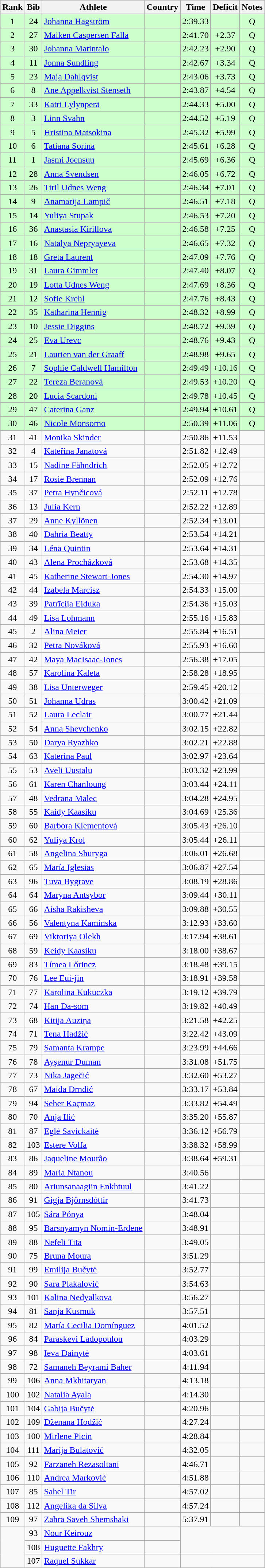<table class="wikitable sortable" style="text-align:center">
<tr>
<th>Rank</th>
<th>Bib</th>
<th>Athlete</th>
<th>Country</th>
<th>Time</th>
<th>Deficit</th>
<th>Notes</th>
</tr>
<tr bgcolor=ccffcc>
<td>1</td>
<td>24</td>
<td align=left><a href='#'>Johanna Hagström</a></td>
<td align=left></td>
<td>2:39.33</td>
<td></td>
<td>Q</td>
</tr>
<tr bgcolor=ccffcc>
<td>2</td>
<td>27</td>
<td align=left><a href='#'>Maiken Caspersen Falla</a></td>
<td align=left></td>
<td>2:41.70</td>
<td>+2.37</td>
<td>Q</td>
</tr>
<tr bgcolor=ccffcc>
<td>3</td>
<td>30</td>
<td align=left><a href='#'>Johanna Matintalo</a></td>
<td align=left></td>
<td>2:42.23</td>
<td>+2.90</td>
<td>Q</td>
</tr>
<tr bgcolor=ccffcc>
<td>4</td>
<td>11</td>
<td align=left><a href='#'>Jonna Sundling</a></td>
<td align=left></td>
<td>2:42.67</td>
<td>+3.34</td>
<td>Q</td>
</tr>
<tr bgcolor=ccffcc>
<td>5</td>
<td>23</td>
<td align=left><a href='#'>Maja Dahlqvist</a></td>
<td align=left></td>
<td>2:43.06</td>
<td>+3.73</td>
<td>Q</td>
</tr>
<tr bgcolor=ccffcc>
<td>6</td>
<td>8</td>
<td align=left><a href='#'>Ane Appelkvist Stenseth</a></td>
<td align=left></td>
<td>2:43.87</td>
<td>+4.54</td>
<td>Q</td>
</tr>
<tr bgcolor=ccffcc>
<td>7</td>
<td>33</td>
<td align=left><a href='#'>Katri Lylynperä</a></td>
<td align=left></td>
<td>2:44.33</td>
<td>+5.00</td>
<td>Q</td>
</tr>
<tr bgcolor=ccffcc>
<td>8</td>
<td>3</td>
<td align=left><a href='#'>Linn Svahn</a></td>
<td align=left></td>
<td>2:44.52</td>
<td>+5.19</td>
<td>Q</td>
</tr>
<tr bgcolor=ccffcc>
<td>9</td>
<td>5</td>
<td align=left><a href='#'>Hristina Matsokina</a></td>
<td align=left></td>
<td>2:45.32</td>
<td>+5.99</td>
<td>Q</td>
</tr>
<tr bgcolor=ccffcc>
<td>10</td>
<td>6</td>
<td align=left><a href='#'>Tatiana Sorina</a></td>
<td align=left></td>
<td>2:45.61</td>
<td>+6.28</td>
<td>Q</td>
</tr>
<tr bgcolor=ccffcc>
<td>11</td>
<td>1</td>
<td align=left><a href='#'>Jasmi Joensuu</a></td>
<td align=left></td>
<td>2:45.69</td>
<td>+6.36</td>
<td>Q</td>
</tr>
<tr bgcolor=ccffcc>
<td>12</td>
<td>28</td>
<td align=left><a href='#'>Anna Svendsen</a></td>
<td align=left></td>
<td>2:46.05</td>
<td>+6.72</td>
<td>Q</td>
</tr>
<tr bgcolor=ccffcc>
<td>13</td>
<td>26</td>
<td align=left><a href='#'>Tiril Udnes Weng</a></td>
<td align=left></td>
<td>2:46.34</td>
<td>+7.01</td>
<td>Q</td>
</tr>
<tr bgcolor=ccffcc>
<td>14</td>
<td>9</td>
<td align=left><a href='#'>Anamarija Lampič</a></td>
<td align=left></td>
<td>2:46.51</td>
<td>+7.18</td>
<td>Q</td>
</tr>
<tr bgcolor=ccffcc>
<td>15</td>
<td>14</td>
<td align=left><a href='#'>Yuliya Stupak</a></td>
<td align=left></td>
<td>2:46.53</td>
<td>+7.20</td>
<td>Q</td>
</tr>
<tr bgcolor=ccffcc>
<td>16</td>
<td>36</td>
<td align=left><a href='#'>Anastasia Kirillova</a></td>
<td align=left></td>
<td>2:46.58</td>
<td>+7.25</td>
<td>Q</td>
</tr>
<tr bgcolor=ccffcc>
<td>17</td>
<td>16</td>
<td align=left><a href='#'>Natalya Nepryayeva</a></td>
<td align=left></td>
<td>2:46.65</td>
<td>+7.32</td>
<td>Q</td>
</tr>
<tr bgcolor=ccffcc>
<td>18</td>
<td>18</td>
<td align=left><a href='#'>Greta Laurent</a></td>
<td align=left></td>
<td>2:47.09</td>
<td>+7.76</td>
<td>Q</td>
</tr>
<tr bgcolor=ccffcc>
<td>19</td>
<td>31</td>
<td align=left><a href='#'>Laura Gimmler</a></td>
<td align=left></td>
<td>2:47.40</td>
<td>+8.07</td>
<td>Q</td>
</tr>
<tr bgcolor=ccffcc>
<td>20</td>
<td>19</td>
<td align=left><a href='#'>Lotta Udnes Weng</a></td>
<td align=left></td>
<td>2:47.69</td>
<td>+8.36</td>
<td>Q</td>
</tr>
<tr bgcolor=ccffcc>
<td>21</td>
<td>12</td>
<td align=left><a href='#'>Sofie Krehl</a></td>
<td align=left></td>
<td>2:47.76</td>
<td>+8.43</td>
<td>Q</td>
</tr>
<tr bgcolor=ccffcc>
<td>22</td>
<td>35</td>
<td align=left><a href='#'>Katharina Hennig</a></td>
<td align=left></td>
<td>2:48.32</td>
<td>+8.99</td>
<td>Q</td>
</tr>
<tr bgcolor=ccffcc>
<td>23</td>
<td>10</td>
<td align=left><a href='#'>Jessie Diggins</a></td>
<td align=left></td>
<td>2:48.72</td>
<td>+9.39</td>
<td>Q</td>
</tr>
<tr bgcolor=ccffcc>
<td>24</td>
<td>25</td>
<td align=left><a href='#'>Eva Urevc</a></td>
<td align=left></td>
<td>2:48.76</td>
<td>+9.43</td>
<td>Q</td>
</tr>
<tr bgcolor=ccffcc>
<td>25</td>
<td>21</td>
<td align=left><a href='#'>Laurien van der Graaff</a></td>
<td align=left></td>
<td>2:48.98</td>
<td>+9.65</td>
<td>Q</td>
</tr>
<tr bgcolor=ccffcc>
<td>26</td>
<td>7</td>
<td align=left><a href='#'>Sophie Caldwell Hamilton</a></td>
<td align=left></td>
<td>2:49.49</td>
<td>+10.16</td>
<td>Q</td>
</tr>
<tr bgcolor=ccffcc>
<td>27</td>
<td>22</td>
<td align=left><a href='#'>Tereza Beranová</a></td>
<td align=left></td>
<td>2:49.53</td>
<td>+10.20</td>
<td>Q</td>
</tr>
<tr bgcolor=ccffcc>
<td>28</td>
<td>20</td>
<td align=left><a href='#'>Lucia Scardoni</a></td>
<td align=left></td>
<td>2:49.78</td>
<td>+10.45</td>
<td>Q</td>
</tr>
<tr bgcolor=ccffcc>
<td>29</td>
<td>47</td>
<td align=left><a href='#'>Caterina Ganz</a></td>
<td align=left></td>
<td>2:49.94</td>
<td>+10.61</td>
<td>Q</td>
</tr>
<tr bgcolor=ccffcc>
<td>30</td>
<td>46</td>
<td align=left><a href='#'>Nicole Monsorno</a></td>
<td align=left></td>
<td>2:50.39</td>
<td>+11.06</td>
<td>Q</td>
</tr>
<tr>
<td>31</td>
<td>41</td>
<td align=left><a href='#'>Monika Skinder</a></td>
<td align=left></td>
<td>2:50.86</td>
<td>+11.53</td>
<td></td>
</tr>
<tr>
<td>32</td>
<td>4</td>
<td align=left><a href='#'>Kateřina Janatová</a></td>
<td align=left></td>
<td>2:51.82</td>
<td>+12.49</td>
<td></td>
</tr>
<tr>
<td>33</td>
<td>15</td>
<td align=left><a href='#'>Nadine Fähndrich</a></td>
<td align=left></td>
<td>2:52.05</td>
<td>+12.72</td>
<td></td>
</tr>
<tr>
<td>34</td>
<td>17</td>
<td align=left><a href='#'>Rosie Brennan</a></td>
<td align=left></td>
<td>2:52.09</td>
<td>+12.76</td>
<td></td>
</tr>
<tr>
<td>35</td>
<td>37</td>
<td align=left><a href='#'>Petra Hynčicová</a></td>
<td align=left></td>
<td>2:52.11</td>
<td>+12.78</td>
<td></td>
</tr>
<tr>
<td>36</td>
<td>13</td>
<td align=left><a href='#'>Julia Kern</a></td>
<td align=left></td>
<td>2:52.22</td>
<td>+12.89</td>
<td></td>
</tr>
<tr>
<td>37</td>
<td>29</td>
<td align=left><a href='#'>Anne Kyllönen</a></td>
<td align=left></td>
<td>2:52.34</td>
<td>+13.01</td>
<td></td>
</tr>
<tr>
<td>38</td>
<td>40</td>
<td align=left><a href='#'>Dahria Beatty</a></td>
<td align=left></td>
<td>2:53.54</td>
<td>+14.21</td>
<td></td>
</tr>
<tr>
<td>39</td>
<td>34</td>
<td align=left><a href='#'>Léna Quintin</a></td>
<td align=left></td>
<td>2:53.64</td>
<td>+14.31</td>
<td></td>
</tr>
<tr>
<td>40</td>
<td>43</td>
<td align=left><a href='#'>Alena Procházková</a></td>
<td align=left></td>
<td>2:53.68</td>
<td>+14.35</td>
<td></td>
</tr>
<tr>
<td>41</td>
<td>45</td>
<td align=left><a href='#'>Katherine Stewart-Jones</a></td>
<td align=left></td>
<td>2:54.30</td>
<td>+14.97</td>
<td></td>
</tr>
<tr>
<td>42</td>
<td>44</td>
<td align=left><a href='#'>Izabela Marcisz</a></td>
<td align=left></td>
<td>2:54.33</td>
<td>+15.00</td>
<td></td>
</tr>
<tr>
<td>43</td>
<td>39</td>
<td align=left><a href='#'>Patrīcija Eiduka</a></td>
<td align=left></td>
<td>2:54.36</td>
<td>+15.03</td>
<td></td>
</tr>
<tr>
<td>44</td>
<td>49</td>
<td align=left><a href='#'>Lisa Lohmann</a></td>
<td align=left></td>
<td>2:55.16</td>
<td>+15.83</td>
<td></td>
</tr>
<tr>
<td>45</td>
<td>2</td>
<td align=left><a href='#'>Alina Meier</a></td>
<td align=left></td>
<td>2:55.84</td>
<td>+16.51</td>
<td></td>
</tr>
<tr>
<td>46</td>
<td>32</td>
<td align=left><a href='#'>Petra Nováková</a></td>
<td align=left></td>
<td>2:55.93</td>
<td>+16.60</td>
<td></td>
</tr>
<tr>
<td>47</td>
<td>42</td>
<td align=left><a href='#'>Maya MacIsaac-Jones</a></td>
<td align=left></td>
<td>2:56.38</td>
<td>+17.05</td>
<td></td>
</tr>
<tr>
<td>48</td>
<td>57</td>
<td align=left><a href='#'>Karolina Kaleta</a></td>
<td align=left></td>
<td>2:58.28</td>
<td>+18.95</td>
<td></td>
</tr>
<tr>
<td>49</td>
<td>38</td>
<td align=left><a href='#'>Lisa Unterweger</a></td>
<td align=left></td>
<td>2:59.45</td>
<td>+20.12</td>
<td></td>
</tr>
<tr>
<td>50</td>
<td>51</td>
<td align=left><a href='#'>Johanna Udras</a></td>
<td align=left></td>
<td>3:00.42</td>
<td>+21.09</td>
<td></td>
</tr>
<tr>
<td>51</td>
<td>52</td>
<td align=left><a href='#'>Laura Leclair</a></td>
<td align=left></td>
<td>3:00.77</td>
<td>+21.44</td>
<td></td>
</tr>
<tr>
<td>52</td>
<td>54</td>
<td align=left><a href='#'>Anna Shevchenko</a></td>
<td align=left></td>
<td>3:02.15</td>
<td>+22.82</td>
<td></td>
</tr>
<tr>
<td>53</td>
<td>50</td>
<td align=left><a href='#'>Darya Ryazhko</a></td>
<td align=left></td>
<td>3:02.21</td>
<td>+22.88</td>
<td></td>
</tr>
<tr>
<td>54</td>
<td>63</td>
<td align=left><a href='#'>Katerina Paul</a></td>
<td align=left></td>
<td>3:02.97</td>
<td>+23.64</td>
<td></td>
</tr>
<tr>
<td>55</td>
<td>53</td>
<td align=left><a href='#'>Aveli Uustalu</a></td>
<td align=left></td>
<td>3:03.32</td>
<td>+23.99</td>
<td></td>
</tr>
<tr>
<td>56</td>
<td>61</td>
<td align=left><a href='#'>Karen Chanloung</a></td>
<td align=left></td>
<td>3:03.44</td>
<td>+24.11</td>
<td></td>
</tr>
<tr>
<td>57</td>
<td>48</td>
<td align=left><a href='#'>Vedrana Malec</a></td>
<td align=left></td>
<td>3:04.28</td>
<td>+24.95</td>
<td></td>
</tr>
<tr>
<td>58</td>
<td>55</td>
<td align=left><a href='#'>Kaidy Kaasiku</a></td>
<td align=left></td>
<td>3:04.69</td>
<td>+25.36</td>
<td></td>
</tr>
<tr>
<td>59</td>
<td>60</td>
<td align=left><a href='#'>Barbora Klementová</a></td>
<td align=left></td>
<td>3:05.43</td>
<td>+26.10</td>
<td></td>
</tr>
<tr>
<td>60</td>
<td>62</td>
<td align=left><a href='#'>Yuliya Krol</a></td>
<td align=left></td>
<td>3:05.44</td>
<td>+26.11</td>
<td></td>
</tr>
<tr>
<td>61</td>
<td>58</td>
<td align=left><a href='#'>Angelina Shuryga</a></td>
<td align=left></td>
<td>3:06.01</td>
<td>+26.68</td>
<td></td>
</tr>
<tr>
<td>62</td>
<td>65</td>
<td align=left><a href='#'>María Iglesias</a></td>
<td align=left></td>
<td>3:06.87</td>
<td>+27.54</td>
<td></td>
</tr>
<tr>
<td>63</td>
<td>96</td>
<td align=left><a href='#'>Tuva Bygrave</a></td>
<td align=left></td>
<td>3:08.19</td>
<td>+28.86</td>
<td></td>
</tr>
<tr>
<td>64</td>
<td>64</td>
<td align=left><a href='#'>Maryna Antsybor</a></td>
<td align=left></td>
<td>3:09.44</td>
<td>+30.11</td>
<td></td>
</tr>
<tr>
<td>65</td>
<td>66</td>
<td align=left><a href='#'>Aisha Rakisheva</a></td>
<td align=left></td>
<td>3:09.88</td>
<td>+30.55</td>
<td></td>
</tr>
<tr>
<td>66</td>
<td>56</td>
<td align=left><a href='#'>Valentyna Kaminska</a></td>
<td align=left></td>
<td>3:12.93</td>
<td>+33.60</td>
<td></td>
</tr>
<tr>
<td>67</td>
<td>69</td>
<td align=left><a href='#'>Viktoriya Olekh</a></td>
<td align=left></td>
<td>3:17.94</td>
<td>+38.61</td>
<td></td>
</tr>
<tr>
<td>68</td>
<td>59</td>
<td align=left><a href='#'>Keidy Kaasiku</a></td>
<td align=left></td>
<td>3:18.00</td>
<td>+38.67</td>
<td></td>
</tr>
<tr>
<td>69</td>
<td>83</td>
<td align=left><a href='#'>Tímea Lőrincz</a></td>
<td align=left></td>
<td>3:18.48</td>
<td>+39.15</td>
<td></td>
</tr>
<tr>
<td>70</td>
<td>76</td>
<td align=left><a href='#'>Lee Eui-jin</a></td>
<td align=left></td>
<td>3:18.91</td>
<td>+39.58</td>
<td></td>
</tr>
<tr>
<td>71</td>
<td>77</td>
<td align=left><a href='#'>Karolina Kukuczka</a></td>
<td align=left></td>
<td>3:19.12</td>
<td>+39.79</td>
<td></td>
</tr>
<tr>
<td>72</td>
<td>74</td>
<td align=left><a href='#'>Han Da-som</a></td>
<td align=left></td>
<td>3:19.82</td>
<td>+40.49</td>
<td></td>
</tr>
<tr>
<td>73</td>
<td>68</td>
<td align=left><a href='#'>Kitija Auziņa</a></td>
<td align=left></td>
<td>3:21.58</td>
<td>+42.25</td>
<td></td>
</tr>
<tr>
<td>74</td>
<td>71</td>
<td align=left><a href='#'>Tena Hadžić</a></td>
<td align=left></td>
<td>3:22.42</td>
<td>+43.09</td>
<td></td>
</tr>
<tr>
<td>75</td>
<td>79</td>
<td align=left><a href='#'>Samanta Krampe</a></td>
<td align=left></td>
<td>3:23.99</td>
<td>+44.66</td>
<td></td>
</tr>
<tr>
<td>76</td>
<td>78</td>
<td align=left><a href='#'>Ayşenur Duman</a></td>
<td align=left></td>
<td>3:31.08</td>
<td>+51.75</td>
<td></td>
</tr>
<tr>
<td>77</td>
<td>73</td>
<td align=left><a href='#'>Nika Jagečić</a></td>
<td align=left></td>
<td>3:32.60</td>
<td>+53.27</td>
<td></td>
</tr>
<tr>
<td>78</td>
<td>67</td>
<td align=left><a href='#'>Maida Drndić</a></td>
<td align=left></td>
<td>3:33.17</td>
<td>+53.84</td>
<td></td>
</tr>
<tr>
<td>79</td>
<td>94</td>
<td align=left><a href='#'>Seher Kaçmaz</a></td>
<td align=left></td>
<td>3:33.82</td>
<td>+54.49</td>
<td></td>
</tr>
<tr>
<td>80</td>
<td>70</td>
<td align=left><a href='#'>Anja Ilić</a></td>
<td align=left></td>
<td>3:35.20</td>
<td>+55.87</td>
<td></td>
</tr>
<tr>
<td>81</td>
<td>87</td>
<td align=left><a href='#'>Eglė Savickaitė</a></td>
<td align=left></td>
<td>3:36.12</td>
<td>+56.79</td>
<td></td>
</tr>
<tr>
<td>82</td>
<td>103</td>
<td align=left><a href='#'>Estere Volfa</a></td>
<td align=left></td>
<td>3:38.32</td>
<td>+58.99</td>
<td></td>
</tr>
<tr>
<td>83</td>
<td>86</td>
<td align=left><a href='#'>Jaqueline Mourão</a></td>
<td align=left></td>
<td>3:38.64</td>
<td>+59.31</td>
<td></td>
</tr>
<tr>
<td>84</td>
<td>89</td>
<td align=left><a href='#'>Maria Ntanou</a></td>
<td align=left></td>
<td>3:40.56</td>
<td></td>
<td></td>
</tr>
<tr>
<td>85</td>
<td>80</td>
<td align=left><a href='#'>Ariunsanaagiin Enkhtuul</a></td>
<td align=left></td>
<td>3:41.22</td>
<td></td>
<td></td>
</tr>
<tr>
<td>86</td>
<td>91</td>
<td align=left><a href='#'>Gígja Björnsdóttir</a></td>
<td align=left></td>
<td>3:41.73</td>
<td></td>
<td></td>
</tr>
<tr>
<td>87</td>
<td>105</td>
<td align=left><a href='#'>Sára Pónya</a></td>
<td align=left></td>
<td>3:48.04</td>
<td></td>
<td></td>
</tr>
<tr>
<td>88</td>
<td>95</td>
<td align=left><a href='#'>Barsnyamyn Nomin-Erdene</a></td>
<td align=left></td>
<td>3:48.91</td>
<td></td>
<td></td>
</tr>
<tr>
<td>89</td>
<td>88</td>
<td align=left><a href='#'>Nefeli Tita</a></td>
<td align=left></td>
<td>3:49.05</td>
<td></td>
<td></td>
</tr>
<tr>
<td>90</td>
<td>75</td>
<td align=left><a href='#'>Bruna Moura</a></td>
<td align=left></td>
<td>3:51.29</td>
<td></td>
<td></td>
</tr>
<tr>
<td>91</td>
<td>99</td>
<td align=left><a href='#'>Emilija Bučytė</a></td>
<td align=left></td>
<td>3:52.77</td>
<td></td>
<td></td>
</tr>
<tr>
<td>92</td>
<td>90</td>
<td align=left><a href='#'>Sara Plakalović</a></td>
<td align=left></td>
<td>3:54.63</td>
<td></td>
<td></td>
</tr>
<tr>
<td>93</td>
<td>101</td>
<td align=left><a href='#'>Kalina Nedyalkova</a></td>
<td align=left></td>
<td>3:56.27</td>
<td></td>
<td></td>
</tr>
<tr>
<td>94</td>
<td>81</td>
<td align=left><a href='#'>Sanja Kusmuk</a></td>
<td align=left></td>
<td>3:57.51</td>
<td></td>
<td></td>
</tr>
<tr>
<td>95</td>
<td>82</td>
<td align=left><a href='#'>María Cecilia Domínguez</a></td>
<td align=left></td>
<td>4:01.52</td>
<td></td>
<td></td>
</tr>
<tr>
<td>96</td>
<td>84</td>
<td align=left><a href='#'>Paraskevi Ladopoulou</a></td>
<td align=left></td>
<td>4:03.29</td>
<td></td>
<td></td>
</tr>
<tr>
<td>97</td>
<td>98</td>
<td align=left><a href='#'>Ieva Dainytė</a></td>
<td align=left></td>
<td>4:03.61</td>
<td></td>
<td></td>
</tr>
<tr>
<td>98</td>
<td>72</td>
<td align=left><a href='#'>Samaneh Beyrami Baher</a></td>
<td align=left></td>
<td>4:11.94</td>
<td></td>
<td></td>
</tr>
<tr>
<td>99</td>
<td>106</td>
<td align=left><a href='#'>Anna Mkhitaryan</a></td>
<td align=left></td>
<td>4:13.18</td>
<td></td>
<td></td>
</tr>
<tr>
<td>100</td>
<td>102</td>
<td align=left><a href='#'>Natalia Ayala</a></td>
<td align=left></td>
<td>4:14.30</td>
<td></td>
<td></td>
</tr>
<tr>
<td>101</td>
<td>104</td>
<td align=left><a href='#'>Gabija Bučytė</a></td>
<td align=left></td>
<td>4:20.96</td>
<td></td>
<td></td>
</tr>
<tr>
<td>102</td>
<td>109</td>
<td align=left><a href='#'>Dženana Hodžić</a></td>
<td align=left></td>
<td>4:27.24</td>
<td></td>
<td></td>
</tr>
<tr>
<td>103</td>
<td>100</td>
<td align=left><a href='#'>Mirlene Picin</a></td>
<td align=left></td>
<td>4:28.84</td>
<td></td>
<td></td>
</tr>
<tr>
<td>104</td>
<td>111</td>
<td align=left><a href='#'>Marija Bulatović</a></td>
<td align=left></td>
<td>4:32.05</td>
<td></td>
<td></td>
</tr>
<tr>
<td>105</td>
<td>92</td>
<td align=left><a href='#'>Farzaneh Rezasoltani</a></td>
<td align=left></td>
<td>4:46.71</td>
<td></td>
<td></td>
</tr>
<tr>
<td>106</td>
<td>110</td>
<td align=left><a href='#'>Andrea Marković</a></td>
<td align=left></td>
<td>4:51.88</td>
<td></td>
<td></td>
</tr>
<tr>
<td>107</td>
<td>85</td>
<td align=left><a href='#'>Sahel Tir</a></td>
<td align=left></td>
<td>4:57.02</td>
<td></td>
<td></td>
</tr>
<tr>
<td>108</td>
<td>112</td>
<td align=left><a href='#'>Angelika da Silva</a></td>
<td align=left></td>
<td>4:57.24</td>
<td></td>
<td></td>
</tr>
<tr>
<td>109</td>
<td>97</td>
<td align=left><a href='#'>Zahra Saveh Shemshaki</a></td>
<td align=left></td>
<td>5:37.91</td>
<td></td>
<td></td>
</tr>
<tr>
<td rowspan=3></td>
<td>93</td>
<td align=left><a href='#'>Nour Keirouz</a></td>
<td align=left></td>
<td colspan=3 rowspan=2></td>
</tr>
<tr>
<td>108</td>
<td align=left><a href='#'>Huguette Fakhry</a></td>
<td align=left></td>
</tr>
<tr>
<td>107</td>
<td align=left><a href='#'>Raquel Sukkar</a></td>
<td align=left></td>
<td colspan=3></td>
</tr>
</table>
